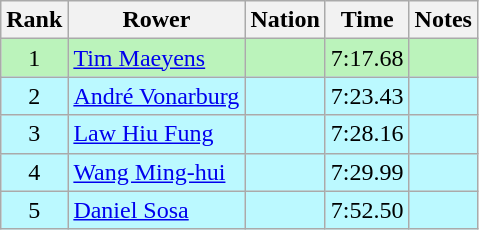<table class="wikitable sortable" style="text-align:center">
<tr>
<th>Rank</th>
<th>Rower</th>
<th>Nation</th>
<th>Time</th>
<th>Notes</th>
</tr>
<tr bgcolor=bbf3bb>
<td>1</td>
<td align=left><a href='#'>Tim Maeyens</a></td>
<td align=left></td>
<td>7:17.68</td>
<td></td>
</tr>
<tr bgcolor=bbf9ff>
<td>2</td>
<td align=left><a href='#'>André Vonarburg</a></td>
<td align=left></td>
<td>7:23.43</td>
<td></td>
</tr>
<tr bgcolor=bbf9ff>
<td>3</td>
<td align=left><a href='#'>Law Hiu Fung</a></td>
<td align=left></td>
<td>7:28.16</td>
<td></td>
</tr>
<tr bgcolor=bbf9ff>
<td>4</td>
<td align=left><a href='#'>Wang Ming-hui</a></td>
<td align=left></td>
<td>7:29.99</td>
<td></td>
</tr>
<tr bgcolor=bbf9ff>
<td>5</td>
<td align=left><a href='#'>Daniel Sosa</a></td>
<td align=left></td>
<td>7:52.50</td>
<td></td>
</tr>
</table>
